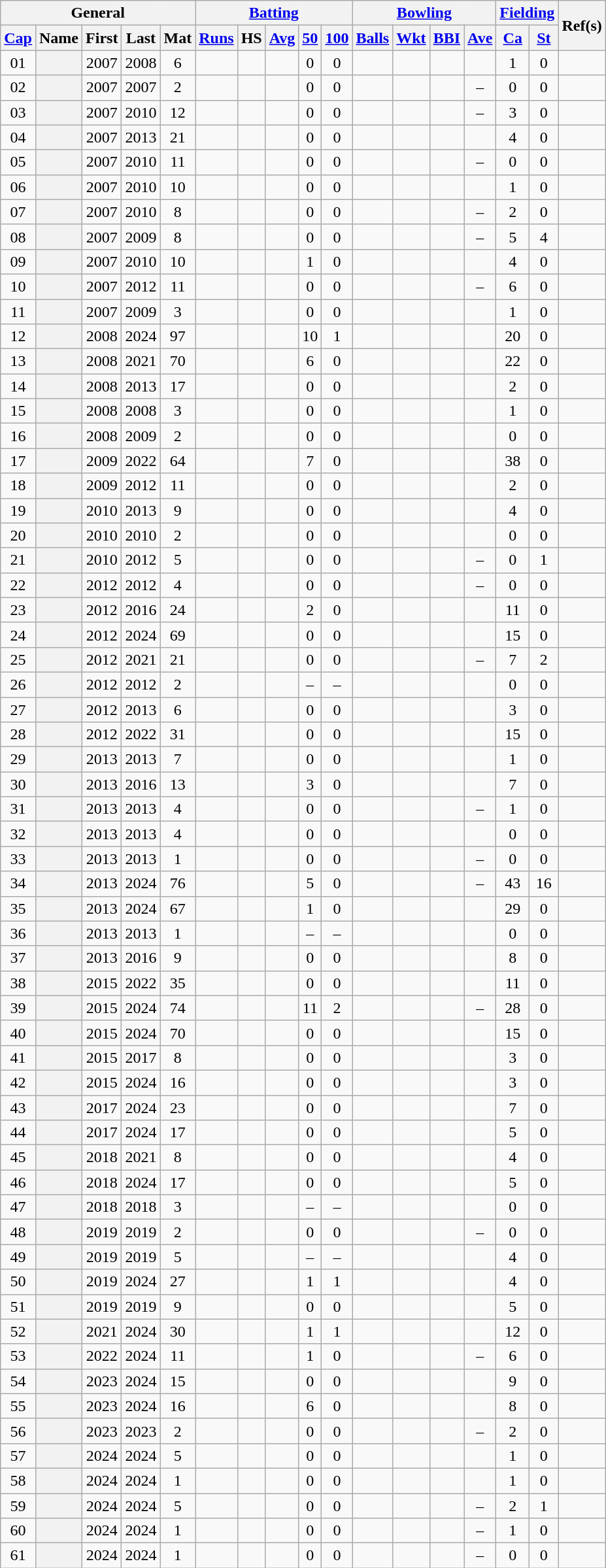<table class="wikitable sortable plainrowheaders">
<tr class="unsortable">
<th scope="col" colspan=5>General</th>
<th scope="col" colspan=5><a href='#'>Batting</a></th>
<th scope="col" colspan=4><a href='#'>Bowling</a></th>
<th scope="col" colspan=2><a href='#'>Fielding</a></th>
<th scope="col" rowspan=2 class="unsortable">Ref(s)</th>
</tr>
<tr align="center">
<th><a href='#'>Cap</a></th>
<th>Name</th>
<th>First</th>
<th>Last</th>
<th>Mat</th>
<th><a href='#'>Runs</a></th>
<th scope="col">HS</th>
<th scope="col"><a href='#'>Avg</a></th>
<th scope="col"><a href='#'>50</a></th>
<th scope="col"><a href='#'>100</a></th>
<th scope="col"><a href='#'>Balls</a></th>
<th scope="col"><a href='#'>Wkt</a></th>
<th scope="col"><a href='#'>BBI</a></th>
<th scope="col"><a href='#'>Ave</a></th>
<th scope="col"><a href='#'>Ca</a></th>
<th scope="col"><a href='#'>St</a></th>
</tr>
<tr align="center">
<td><span>0</span>1</td>
<th scope="row"></th>
<td>2007</td>
<td>2008</td>
<td>6</td>
<td></td>
<td></td>
<td></td>
<td>0</td>
<td>0</td>
<td></td>
<td></td>
<td></td>
<td></td>
<td>1</td>
<td>0</td>
<td></td>
</tr>
<tr align="center">
<td><span>0</span>2</td>
<th scope="row"></th>
<td>2007</td>
<td>2007</td>
<td>2</td>
<td></td>
<td></td>
<td></td>
<td>0</td>
<td>0</td>
<td></td>
<td></td>
<td></td>
<td>–</td>
<td>0</td>
<td>0</td>
<td></td>
</tr>
<tr align="center">
<td><span>0</span>3</td>
<th scope="row"> </th>
<td>2007</td>
<td>2010</td>
<td>12</td>
<td></td>
<td></td>
<td></td>
<td>0</td>
<td>0</td>
<td></td>
<td></td>
<td></td>
<td>–</td>
<td>3</td>
<td>0</td>
<td></td>
</tr>
<tr align="center">
<td><span>0</span>4</td>
<th scope="row"></th>
<td>2007</td>
<td>2013</td>
<td>21</td>
<td></td>
<td></td>
<td></td>
<td>0</td>
<td>0</td>
<td></td>
<td></td>
<td></td>
<td></td>
<td>4</td>
<td>0</td>
<td></td>
</tr>
<tr align="center">
<td><span>0</span>5</td>
<th scope="row"></th>
<td>2007</td>
<td>2010</td>
<td>11</td>
<td></td>
<td></td>
<td></td>
<td>0</td>
<td>0</td>
<td></td>
<td></td>
<td></td>
<td>–</td>
<td>0</td>
<td>0</td>
<td></td>
</tr>
<tr align="center">
<td><span>0</span>6</td>
<th scope="row"></th>
<td>2007</td>
<td>2010</td>
<td>10</td>
<td></td>
<td></td>
<td></td>
<td>0</td>
<td>0</td>
<td></td>
<td></td>
<td></td>
<td></td>
<td>1</td>
<td>0</td>
<td></td>
</tr>
<tr align="center">
<td><span>0</span>7</td>
<th scope="row"></th>
<td>2007</td>
<td>2010</td>
<td>8</td>
<td></td>
<td></td>
<td></td>
<td>0</td>
<td>0</td>
<td></td>
<td></td>
<td></td>
<td>–</td>
<td>2</td>
<td>0</td>
<td></td>
</tr>
<tr align="center">
<td><span>0</span>8</td>
<th scope="row"> </th>
<td>2007</td>
<td>2009</td>
<td>8</td>
<td></td>
<td></td>
<td></td>
<td>0</td>
<td>0</td>
<td></td>
<td></td>
<td></td>
<td>–</td>
<td>5</td>
<td>4</td>
<td></td>
</tr>
<tr align="center">
<td><span>0</span>9</td>
<th scope="row"> </th>
<td>2007</td>
<td>2010</td>
<td>10</td>
<td></td>
<td></td>
<td></td>
<td>1</td>
<td>0</td>
<td></td>
<td></td>
<td></td>
<td></td>
<td>4</td>
<td>0</td>
<td></td>
</tr>
<tr align="center">
<td>10</td>
<th scope="row"></th>
<td>2007</td>
<td>2012</td>
<td>11</td>
<td></td>
<td></td>
<td></td>
<td>0</td>
<td>0</td>
<td></td>
<td></td>
<td></td>
<td>–</td>
<td>6</td>
<td>0</td>
<td></td>
</tr>
<tr align="center">
<td>11</td>
<th scope="row"></th>
<td>2007</td>
<td>2009</td>
<td>3</td>
<td></td>
<td></td>
<td></td>
<td>0</td>
<td>0</td>
<td></td>
<td></td>
<td></td>
<td></td>
<td>1</td>
<td>0</td>
<td></td>
</tr>
<tr align="center">
<td>12</td>
<th scope="row"> </th>
<td>2008</td>
<td>2024</td>
<td>97</td>
<td></td>
<td></td>
<td></td>
<td>10</td>
<td>1</td>
<td></td>
<td></td>
<td></td>
<td></td>
<td>20</td>
<td>0</td>
<td></td>
</tr>
<tr align="center">
<td>13</td>
<th scope="row"> </th>
<td>2008</td>
<td>2021</td>
<td>70</td>
<td></td>
<td></td>
<td></td>
<td>6</td>
<td>0</td>
<td></td>
<td></td>
<td></td>
<td></td>
<td>22</td>
<td>0</td>
<td></td>
</tr>
<tr align="center">
<td>14</td>
<th scope="row"> </th>
<td>2008</td>
<td>2013</td>
<td>17</td>
<td></td>
<td></td>
<td></td>
<td>0</td>
<td>0</td>
<td></td>
<td></td>
<td></td>
<td></td>
<td>2</td>
<td>0</td>
<td></td>
</tr>
<tr align="center">
<td>15</td>
<th scope="row"></th>
<td>2008</td>
<td>2008</td>
<td>3</td>
<td></td>
<td></td>
<td></td>
<td>0</td>
<td>0</td>
<td></td>
<td></td>
<td></td>
<td></td>
<td>1</td>
<td>0</td>
<td></td>
</tr>
<tr align="center">
<td>16</td>
<th scope="row"></th>
<td>2008</td>
<td>2009</td>
<td>2</td>
<td></td>
<td></td>
<td></td>
<td>0</td>
<td>0</td>
<td></td>
<td></td>
<td></td>
<td></td>
<td>0</td>
<td>0</td>
<td></td>
</tr>
<tr align="center">
<td>17</td>
<th scope="row"></th>
<td>2009</td>
<td>2022</td>
<td>64</td>
<td></td>
<td></td>
<td></td>
<td>7</td>
<td>0</td>
<td></td>
<td></td>
<td></td>
<td></td>
<td>38</td>
<td>0</td>
<td></td>
</tr>
<tr align="center">
<td>18</td>
<th scope="row"></th>
<td>2009</td>
<td>2012</td>
<td>11</td>
<td></td>
<td></td>
<td></td>
<td>0</td>
<td>0</td>
<td></td>
<td></td>
<td></td>
<td></td>
<td>2</td>
<td>0</td>
<td></td>
</tr>
<tr align="center">
<td>19</td>
<th scope="row"></th>
<td>2010</td>
<td>2013</td>
<td>9</td>
<td></td>
<td></td>
<td></td>
<td>0</td>
<td>0</td>
<td></td>
<td></td>
<td></td>
<td></td>
<td>4</td>
<td>0</td>
<td></td>
</tr>
<tr align="center">
<td>20</td>
<th scope="row"></th>
<td>2010</td>
<td>2010</td>
<td>2</td>
<td></td>
<td></td>
<td></td>
<td>0</td>
<td>0</td>
<td></td>
<td></td>
<td></td>
<td></td>
<td>0</td>
<td>0</td>
<td></td>
</tr>
<tr align="center">
<td>21</td>
<th scope="row"> </th>
<td>2010</td>
<td>2012</td>
<td>5</td>
<td></td>
<td></td>
<td></td>
<td>0</td>
<td>0</td>
<td></td>
<td></td>
<td></td>
<td>–</td>
<td>0</td>
<td>1</td>
<td></td>
</tr>
<tr align="center">
<td>22</td>
<th scope="row"></th>
<td>2012</td>
<td>2012</td>
<td>4</td>
<td></td>
<td></td>
<td></td>
<td>0</td>
<td>0</td>
<td></td>
<td></td>
<td></td>
<td>–</td>
<td>0</td>
<td>0</td>
<td></td>
</tr>
<tr align="center">
<td>23</td>
<th scope="row"> </th>
<td>2012</td>
<td>2016</td>
<td>24</td>
<td></td>
<td></td>
<td></td>
<td>2</td>
<td>0</td>
<td></td>
<td></td>
<td></td>
<td></td>
<td>11</td>
<td>0</td>
<td></td>
</tr>
<tr align="center">
<td>24</td>
<th scope="row"></th>
<td>2012</td>
<td>2024</td>
<td>69</td>
<td></td>
<td></td>
<td></td>
<td>0</td>
<td>0</td>
<td></td>
<td></td>
<td></td>
<td></td>
<td>15</td>
<td>0</td>
<td></td>
</tr>
<tr align="center">
<td>25</td>
<th scope="row"> </th>
<td>2012</td>
<td>2021</td>
<td>21</td>
<td></td>
<td></td>
<td></td>
<td>0</td>
<td>0</td>
<td></td>
<td></td>
<td></td>
<td>–</td>
<td>7</td>
<td>2</td>
<td></td>
</tr>
<tr align="center">
<td>26</td>
<th scope="row"></th>
<td>2012</td>
<td>2012</td>
<td>2</td>
<td></td>
<td></td>
<td></td>
<td>–</td>
<td>–</td>
<td></td>
<td></td>
<td></td>
<td></td>
<td>0</td>
<td>0</td>
<td></td>
</tr>
<tr align="center">
<td>27</td>
<th scope="row"></th>
<td>2012</td>
<td>2013</td>
<td>6</td>
<td></td>
<td></td>
<td></td>
<td>0</td>
<td>0</td>
<td></td>
<td></td>
<td></td>
<td></td>
<td>3</td>
<td>0</td>
<td></td>
</tr>
<tr align="center">
<td>28</td>
<th scope="row"></th>
<td>2012</td>
<td>2022</td>
<td>31</td>
<td></td>
<td></td>
<td></td>
<td>0</td>
<td>0</td>
<td></td>
<td></td>
<td></td>
<td></td>
<td>15</td>
<td>0</td>
<td></td>
</tr>
<tr align="center">
<td>29</td>
<th scope="row"></th>
<td>2013</td>
<td>2013</td>
<td>7</td>
<td></td>
<td></td>
<td></td>
<td>0</td>
<td>0</td>
<td></td>
<td></td>
<td></td>
<td></td>
<td>1</td>
<td>0</td>
<td></td>
</tr>
<tr align="center">
<td>30</td>
<th scope="row"></th>
<td>2013</td>
<td>2016</td>
<td>13</td>
<td></td>
<td></td>
<td></td>
<td>3</td>
<td>0</td>
<td></td>
<td></td>
<td></td>
<td></td>
<td>7</td>
<td>0</td>
<td></td>
</tr>
<tr align="center">
<td>31</td>
<th scope="row"> </th>
<td>2013</td>
<td>2013</td>
<td>4</td>
<td></td>
<td></td>
<td></td>
<td>0</td>
<td>0</td>
<td></td>
<td></td>
<td></td>
<td>–</td>
<td>1</td>
<td>0</td>
<td></td>
</tr>
<tr align="center">
<td>32</td>
<th scope="row"></th>
<td>2013</td>
<td>2013</td>
<td>4</td>
<td></td>
<td></td>
<td></td>
<td>0</td>
<td>0</td>
<td></td>
<td></td>
<td></td>
<td></td>
<td>0</td>
<td>0</td>
<td></td>
</tr>
<tr align="center">
<td>33</td>
<th scope="row"></th>
<td>2013</td>
<td>2013</td>
<td>1</td>
<td></td>
<td></td>
<td></td>
<td>0</td>
<td>0</td>
<td></td>
<td></td>
<td></td>
<td>–</td>
<td>0</td>
<td>0</td>
<td></td>
</tr>
<tr align="center">
<td>34</td>
<th scope="row">  </th>
<td>2013</td>
<td>2024</td>
<td>76</td>
<td></td>
<td></td>
<td></td>
<td>5</td>
<td>0</td>
<td></td>
<td></td>
<td></td>
<td>–</td>
<td>43</td>
<td>16</td>
<td></td>
</tr>
<tr align="center">
<td>35</td>
<th scope="row"></th>
<td>2013</td>
<td>2024</td>
<td>67</td>
<td></td>
<td></td>
<td></td>
<td>1</td>
<td>0</td>
<td></td>
<td></td>
<td></td>
<td></td>
<td>29</td>
<td>0</td>
<td></td>
</tr>
<tr align="center">
<td>36</td>
<th scope="row"></th>
<td>2013</td>
<td>2013</td>
<td>1</td>
<td></td>
<td></td>
<td></td>
<td>–</td>
<td>–</td>
<td></td>
<td></td>
<td></td>
<td></td>
<td>0</td>
<td>0</td>
<td></td>
</tr>
<tr align="center">
<td>37</td>
<th scope="row"></th>
<td>2013</td>
<td>2016</td>
<td>9</td>
<td></td>
<td></td>
<td></td>
<td>0</td>
<td>0</td>
<td></td>
<td></td>
<td></td>
<td></td>
<td>8</td>
<td>0</td>
<td></td>
</tr>
<tr align="center">
<td>38</td>
<th scope="row"></th>
<td>2015</td>
<td>2022</td>
<td>35</td>
<td></td>
<td></td>
<td></td>
<td>0</td>
<td>0</td>
<td></td>
<td></td>
<td></td>
<td></td>
<td>11</td>
<td>0</td>
<td></td>
</tr>
<tr align="center">
<td>39</td>
<th scope="row"></th>
<td>2015</td>
<td>2024</td>
<td>74</td>
<td></td>
<td></td>
<td></td>
<td>11</td>
<td>2</td>
<td></td>
<td></td>
<td></td>
<td>–</td>
<td>28</td>
<td>0</td>
<td></td>
</tr>
<tr align="center">
<td>40</td>
<th scope="row"></th>
<td>2015</td>
<td>2024</td>
<td>70</td>
<td></td>
<td></td>
<td></td>
<td>0</td>
<td>0</td>
<td></td>
<td></td>
<td></td>
<td></td>
<td>15</td>
<td>0</td>
<td></td>
</tr>
<tr align="center">
<td>41</td>
<th scope="row"></th>
<td>2015</td>
<td>2017</td>
<td>8</td>
<td></td>
<td></td>
<td></td>
<td>0</td>
<td>0</td>
<td></td>
<td></td>
<td></td>
<td></td>
<td>3</td>
<td>0</td>
<td></td>
</tr>
<tr align="center">
<td>42</td>
<th scope="row"></th>
<td>2015</td>
<td>2024</td>
<td>16</td>
<td></td>
<td></td>
<td></td>
<td>0</td>
<td>0</td>
<td></td>
<td></td>
<td></td>
<td></td>
<td>3</td>
<td>0</td>
<td></td>
</tr>
<tr align="center">
<td>43</td>
<th scope="row"></th>
<td>2017</td>
<td>2024</td>
<td>23</td>
<td></td>
<td></td>
<td></td>
<td>0</td>
<td>0</td>
<td></td>
<td></td>
<td></td>
<td></td>
<td>7</td>
<td>0</td>
<td></td>
</tr>
<tr align="center">
<td>44</td>
<th scope="row"></th>
<td>2017</td>
<td>2024</td>
<td>17</td>
<td></td>
<td></td>
<td></td>
<td>0</td>
<td>0</td>
<td></td>
<td></td>
<td></td>
<td></td>
<td>5</td>
<td>0</td>
<td></td>
</tr>
<tr align="center">
<td>45</td>
<th scope="row"></th>
<td>2018</td>
<td>2021</td>
<td>8</td>
<td></td>
<td></td>
<td></td>
<td>0</td>
<td>0</td>
<td></td>
<td></td>
<td></td>
<td></td>
<td>4</td>
<td>0</td>
<td></td>
</tr>
<tr align="center">
<td>46</td>
<th scope="row"></th>
<td>2018</td>
<td>2024</td>
<td>17</td>
<td></td>
<td></td>
<td></td>
<td>0</td>
<td>0</td>
<td></td>
<td></td>
<td></td>
<td></td>
<td>5</td>
<td>0</td>
<td></td>
</tr>
<tr align="center">
<td>47</td>
<th scope="row"></th>
<td>2018</td>
<td>2018</td>
<td>3</td>
<td></td>
<td></td>
<td></td>
<td>–</td>
<td>–</td>
<td></td>
<td></td>
<td></td>
<td></td>
<td>0</td>
<td>0</td>
<td></td>
</tr>
<tr align="center">
<td>48</td>
<th scope="row"></th>
<td>2019</td>
<td>2019</td>
<td>2</td>
<td></td>
<td></td>
<td></td>
<td>0</td>
<td>0</td>
<td></td>
<td></td>
<td></td>
<td>–</td>
<td>0</td>
<td>0</td>
<td></td>
</tr>
<tr align="center">
<td>49</td>
<th scope="row"></th>
<td>2019</td>
<td>2019</td>
<td>5</td>
<td></td>
<td></td>
<td></td>
<td>–</td>
<td>–</td>
<td></td>
<td></td>
<td></td>
<td></td>
<td>4</td>
<td>0</td>
<td></td>
</tr>
<tr align="center">
<td>50</td>
<th scope="row"></th>
<td>2019</td>
<td>2024</td>
<td>27</td>
<td></td>
<td></td>
<td></td>
<td>1</td>
<td>1</td>
<td></td>
<td></td>
<td></td>
<td></td>
<td>4</td>
<td>0</td>
<td></td>
</tr>
<tr align="center">
<td>51</td>
<th scope="row"></th>
<td>2019</td>
<td>2019</td>
<td>9</td>
<td></td>
<td></td>
<td></td>
<td>0</td>
<td>0</td>
<td></td>
<td></td>
<td></td>
<td></td>
<td>5</td>
<td>0</td>
<td></td>
</tr>
<tr align="center">
<td>52</td>
<th scope="row"></th>
<td>2021</td>
<td>2024</td>
<td>30</td>
<td></td>
<td></td>
<td></td>
<td>1</td>
<td>1</td>
<td></td>
<td></td>
<td></td>
<td></td>
<td>12</td>
<td>0</td>
<td></td>
</tr>
<tr align="center">
<td>53</td>
<th scope="row"></th>
<td>2022</td>
<td>2024</td>
<td>11</td>
<td></td>
<td></td>
<td></td>
<td>1</td>
<td>0</td>
<td></td>
<td></td>
<td></td>
<td>–</td>
<td>6</td>
<td>0</td>
<td></td>
</tr>
<tr align="center">
<td>54</td>
<th scope="row"></th>
<td>2023</td>
<td>2024</td>
<td>15</td>
<td></td>
<td></td>
<td></td>
<td>0</td>
<td>0</td>
<td></td>
<td></td>
<td></td>
<td></td>
<td>9</td>
<td>0</td>
<td></td>
</tr>
<tr align="center">
<td>55</td>
<th scope="row"></th>
<td>2023</td>
<td>2024</td>
<td>16</td>
<td></td>
<td></td>
<td></td>
<td>6</td>
<td>0</td>
<td></td>
<td></td>
<td></td>
<td></td>
<td>8</td>
<td>0</td>
<td></td>
</tr>
<tr align="center">
<td>56</td>
<th scope="row"></th>
<td>2023</td>
<td>2023</td>
<td>2</td>
<td></td>
<td></td>
<td></td>
<td>0</td>
<td>0</td>
<td></td>
<td></td>
<td></td>
<td>–</td>
<td>2</td>
<td>0</td>
<td></td>
</tr>
<tr align="center">
<td>57</td>
<th scope="row"></th>
<td>2024</td>
<td>2024</td>
<td>5</td>
<td></td>
<td></td>
<td></td>
<td>0</td>
<td>0</td>
<td></td>
<td></td>
<td></td>
<td></td>
<td>1</td>
<td>0</td>
<td></td>
</tr>
<tr align="center">
<td>58</td>
<th scope="row"></th>
<td>2024</td>
<td>2024</td>
<td>1</td>
<td></td>
<td></td>
<td></td>
<td>0</td>
<td>0</td>
<td></td>
<td></td>
<td></td>
<td></td>
<td>1</td>
<td>0</td>
<td></td>
</tr>
<tr align="center">
<td>59</td>
<th scope="row"> </th>
<td>2024</td>
<td>2024</td>
<td>5</td>
<td></td>
<td></td>
<td></td>
<td>0</td>
<td>0</td>
<td></td>
<td></td>
<td></td>
<td>–</td>
<td>2</td>
<td>1</td>
<td></td>
</tr>
<tr align="center">
<td>60</td>
<th scope="row"></th>
<td>2024</td>
<td>2024</td>
<td>1</td>
<td></td>
<td></td>
<td></td>
<td>0</td>
<td>0</td>
<td></td>
<td></td>
<td></td>
<td>–</td>
<td>1</td>
<td>0</td>
<td></td>
</tr>
<tr align="center">
<td>61</td>
<th scope="row"></th>
<td>2024</td>
<td>2024</td>
<td>1</td>
<td></td>
<td></td>
<td></td>
<td>0</td>
<td>0</td>
<td></td>
<td></td>
<td></td>
<td>–</td>
<td>0</td>
<td>0</td>
<td></td>
</tr>
</table>
